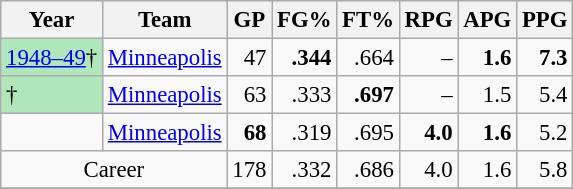<table class="wikitable sortable" style="font-size:95%; text-align:right;">
<tr>
<th>Year</th>
<th>Team</th>
<th>GP</th>
<th>FG%</th>
<th>FT%</th>
<th>RPG</th>
<th>APG</th>
<th>PPG</th>
</tr>
<tr>
<td style="text-align:left; background:#afe6ba;"><a href='#'>1948–49</a>†</td>
<td style="text-align:left;"><a href='#'>Minneapolis</a></td>
<td>47</td>
<td><strong>.344</strong></td>
<td>.664</td>
<td>–</td>
<td><strong>1.6</strong></td>
<td><strong>7.3</strong></td>
</tr>
<tr>
<td style="text-align:left; background:#afe6ba;">†</td>
<td style="text-align:left;"><a href='#'>Minneapolis</a></td>
<td>63</td>
<td>.333</td>
<td><strong>.697</strong></td>
<td>–</td>
<td>1.5</td>
<td>5.4</td>
</tr>
<tr>
<td style="text-align:left;"></td>
<td style="text-align:left;"><a href='#'>Minneapolis</a></td>
<td><strong>68</strong></td>
<td>.319</td>
<td>.695</td>
<td><strong>4.0</strong></td>
<td><strong>1.6</strong></td>
<td>5.2</td>
</tr>
<tr>
<td style="text-align:center;" colspan="2">Career</td>
<td>178</td>
<td>.332</td>
<td>.686</td>
<td>4.0</td>
<td>1.6</td>
<td>5.8</td>
</tr>
<tr>
</tr>
</table>
